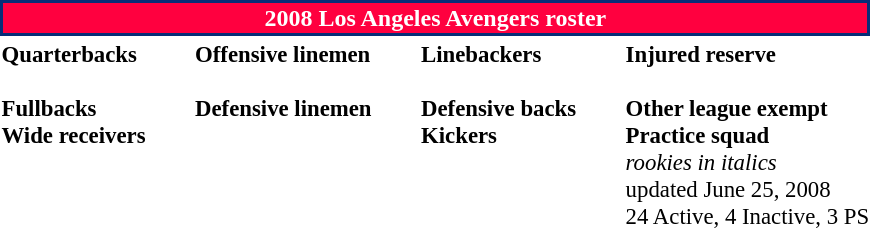<table class="toccolours" style="text-align: left;">
<tr>
<th colspan=7 style="background:#FF003F; border: 2px solid #072D77; color:white; text-align:center;"><strong>2008 Los Angeles Avengers roster</strong></th>
</tr>
<tr>
<td style="font-size: 95%;" valign="top"><strong>Quarterbacks</strong><br>

<br><strong>Fullbacks</strong>
<br><strong>Wide receivers</strong>




</td>
<td style="width: 25px;"></td>
<td style="font-size: 95%;" valign="top"><strong>Offensive linemen</strong><br>

<br><strong>Defensive linemen</strong>




</td>
<td style="width: 25px;"></td>
<td style="font-size: 95%;" valign="top"><strong>Linebackers</strong><br><br><strong>Defensive backs</strong>




<br><strong>Kickers</strong>
</td>
<td style="width: 25px;"></td>
<td style="font-size: 95%;" valign="top"><strong>Injured reserve</strong><br>

<br><strong>Other league exempt</strong>
<br><strong>Practice squad</strong>


<br>
<em>rookies in italics</em><br>
 updated June 25, 2008<br>
24 Active, 4 Inactive, 3 PS
</td>
</tr>
<tr>
</tr>
</table>
